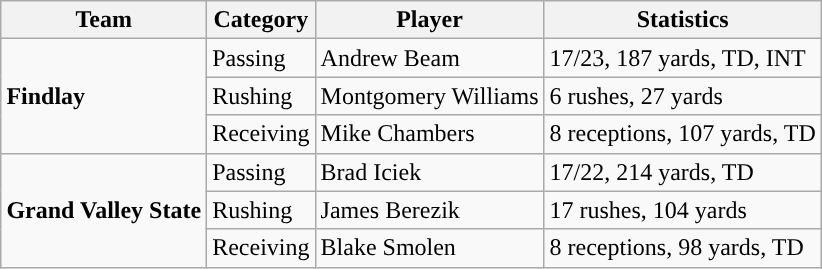<table class="wikitable" style="float: right;">
<tr>
<th>Team</th>
<th>Category</th>
<th>Player</th>
<th>Statistics</th>
</tr>
<tr>
<td rowspan=3><strong>Findlay</strong></td>
<td>Passing</td>
<td>Andrew Beam</td>
<td>17/23, 187 yards, TD, INT</td>
</tr>
<tr>
<td>Rushing</td>
<td>Montgomery Williams</td>
<td>6 rushes, 27 yards</td>
</tr>
<tr>
<td>Receiving</td>
<td>Mike Chambers</td>
<td>8 receptions, 107 yards, TD</td>
</tr>
<tr>
<td rowspan=3><strong>Grand Valley State</strong></td>
<td>Passing</td>
<td>Brad Iciek</td>
<td>17/22, 214 yards, TD</td>
</tr>
<tr>
<td>Rushing</td>
<td>James Berezik</td>
<td>17 rushes, 104 yards</td>
</tr>
<tr>
<td>Receiving</td>
<td>Blake Smolen</td>
<td>8 receptions, 98 yards, TD</td>
</tr>
</table>
